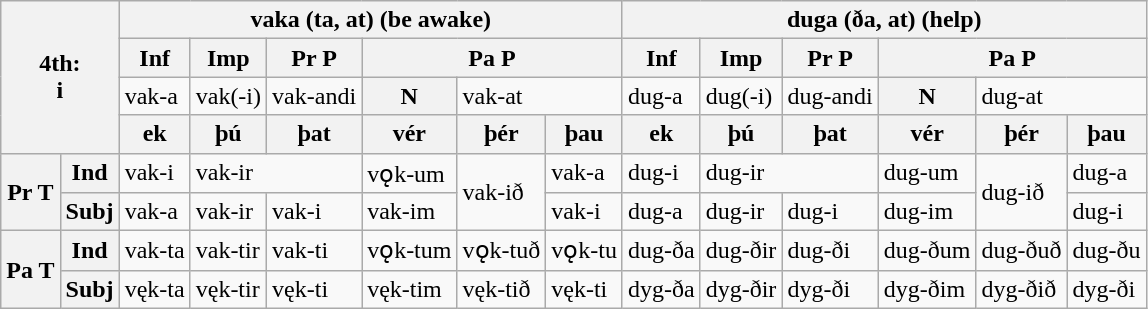<table class="wikitable" border="1">
<tr>
<th rowspan="4" colspan="2">4th: <br> i</th>
<th colspan="6">vaka (ta, at) (be awake)</th>
<th colspan="6">duga (ða, at) (help)</th>
</tr>
<tr>
<th>Inf</th>
<th>Imp</th>
<th>Pr P</th>
<th colspan="3">Pa P</th>
<th>Inf</th>
<th>Imp</th>
<th>Pr P</th>
<th colspan="3">Pa P</th>
</tr>
<tr>
<td>vak-a</td>
<td>vak(-i)</td>
<td>vak-andi</td>
<th>N</th>
<td colspan="2">vak-at</td>
<td>dug-a</td>
<td>dug(-i)</td>
<td>dug-andi</td>
<th>N</th>
<td colspan="2">dug-at</td>
</tr>
<tr>
<th>ek</th>
<th>þú</th>
<th>þat</th>
<th>vér</th>
<th>þér</th>
<th>þau</th>
<th>ek</th>
<th>þú</th>
<th>þat</th>
<th>vér</th>
<th>þér</th>
<th>þau</th>
</tr>
<tr>
<th rowspan="2">Pr T</th>
<th>Ind</th>
<td>vak⁠-i</td>
<td colspan="2">vak⁠-ir</td>
<td>vǫk⁠-um</td>
<td rowspan="2">vak⁠-ið</td>
<td>vak⁠-a</td>
<td>dug⁠-i</td>
<td colspan="2">dug⁠-ir</td>
<td>dug⁠-um</td>
<td rowspan="2">dug⁠-ið</td>
<td>dug⁠-a</td>
</tr>
<tr>
<th>Subj</th>
<td>vak⁠-a</td>
<td>vak⁠-ir</td>
<td>vak⁠-i</td>
<td>vak⁠-im</td>
<td>vak⁠-i</td>
<td>dug⁠-a</td>
<td>dug⁠-ir</td>
<td>dug⁠-i</td>
<td>dug⁠-im</td>
<td>dug⁠-i</td>
</tr>
<tr>
<th rowspan="2">Pa T</th>
<th>Ind</th>
<td>vak-ta</td>
<td>vak-tir</td>
<td>vak-ti</td>
<td>vǫk-tum</td>
<td>vǫk-tuð</td>
<td>vǫk-tu</td>
<td>dug-ða</td>
<td>dug-ðir</td>
<td>dug-ði</td>
<td>dug-ðum</td>
<td>dug-ðuð</td>
<td>dug-ðu</td>
</tr>
<tr>
<th>Subj</th>
<td>vęk-ta</td>
<td>vęk-tir</td>
<td>vęk-ti</td>
<td>vęk-tim</td>
<td>vęk-tið</td>
<td>vęk-ti</td>
<td>dyg-ða</td>
<td>dyg-ðir</td>
<td>dyg-ði</td>
<td>dyg-ðim</td>
<td>dyg-ðið</td>
<td>dyg-ði</td>
</tr>
</table>
